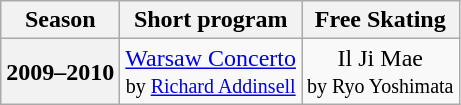<table class="wikitable" style="text-align:center">
<tr>
<th>Season</th>
<th>Short program</th>
<th>Free Skating</th>
</tr>
<tr>
<th>2009–2010</th>
<td><a href='#'>Warsaw Concerto</a> <br><small> by <a href='#'>Richard Addinsell</a></small></td>
<td>Il Ji Mae <br><small> by Ryo Yoshimata</small></td>
</tr>
</table>
